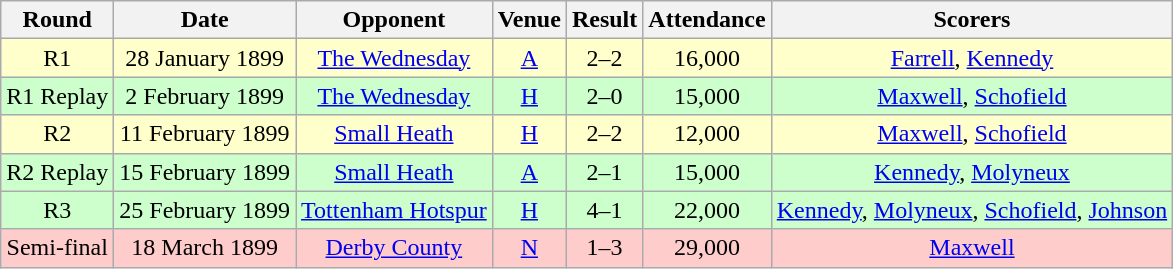<table class="wikitable" style="font-size:100%; text-align:center">
<tr>
<th>Round</th>
<th>Date</th>
<th>Opponent</th>
<th>Venue</th>
<th>Result</th>
<th>Attendance</th>
<th>Scorers</th>
</tr>
<tr style="background-color: #FFFFCC;">
<td>R1</td>
<td>28 January 1899</td>
<td><a href='#'>The Wednesday</a></td>
<td><a href='#'>A</a></td>
<td>2–2</td>
<td>16,000</td>
<td><a href='#'>Farrell</a>, <a href='#'>Kennedy</a></td>
</tr>
<tr style="background-color: #CCFFCC;">
<td>R1 Replay</td>
<td>2 February 1899</td>
<td><a href='#'>The Wednesday</a></td>
<td><a href='#'>H</a></td>
<td>2–0</td>
<td>15,000</td>
<td><a href='#'>Maxwell</a>, <a href='#'>Schofield</a></td>
</tr>
<tr style="background-color: #FFFFCC;">
<td>R2</td>
<td>11 February 1899</td>
<td><a href='#'>Small Heath</a></td>
<td><a href='#'>H</a></td>
<td>2–2</td>
<td>12,000</td>
<td><a href='#'>Maxwell</a>, <a href='#'>Schofield</a></td>
</tr>
<tr style="background-color: #CCFFCC;">
<td>R2 Replay</td>
<td>15 February 1899</td>
<td><a href='#'>Small Heath</a></td>
<td><a href='#'>A</a></td>
<td>2–1</td>
<td>15,000</td>
<td><a href='#'>Kennedy</a>, <a href='#'>Molyneux</a></td>
</tr>
<tr style="background-color: #CCFFCC;">
<td>R3</td>
<td>25 February 1899</td>
<td><a href='#'>Tottenham Hotspur</a></td>
<td><a href='#'>H</a></td>
<td>4–1</td>
<td>22,000</td>
<td><a href='#'>Kennedy</a>, <a href='#'>Molyneux</a>, <a href='#'>Schofield</a>, <a href='#'>Johnson</a></td>
</tr>
<tr style="background-color: #FFCCCC;">
<td>Semi-final</td>
<td>18 March 1899</td>
<td><a href='#'>Derby County</a></td>
<td><a href='#'>N</a></td>
<td>1–3</td>
<td>29,000</td>
<td><a href='#'>Maxwell</a></td>
</tr>
</table>
